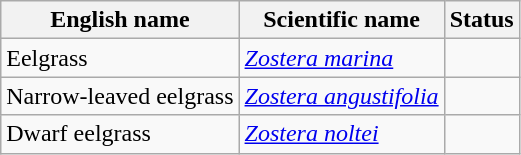<table class="wikitable" |>
<tr>
<th>English name</th>
<th>Scientific name</th>
<th>Status</th>
</tr>
<tr>
<td>Eelgrass</td>
<td><em><a href='#'>Zostera marina</a></em></td>
<td></td>
</tr>
<tr>
<td>Narrow-leaved eelgrass</td>
<td><em><a href='#'>Zostera angustifolia</a></em></td>
<td></td>
</tr>
<tr>
<td>Dwarf eelgrass</td>
<td><em><a href='#'>Zostera noltei</a></em></td>
<td></td>
</tr>
</table>
